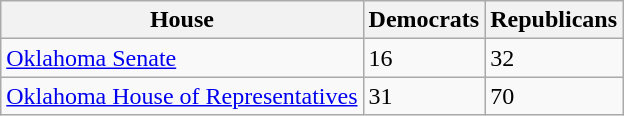<table class=wikitable>
<tr>
<th>House</th>
<th>Democrats</th>
<th>Republicans</th>
</tr>
<tr>
<td><a href='#'>Oklahoma Senate</a></td>
<td>16</td>
<td>32</td>
</tr>
<tr>
<td><a href='#'>Oklahoma House of Representatives</a></td>
<td>31</td>
<td>70</td>
</tr>
</table>
